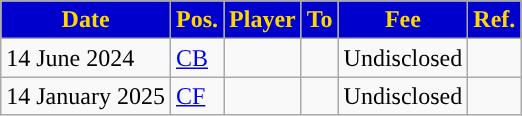<table class="wikitable plainrowheaders sortable">
<tr>
<th style="background:mediumblue;color:gold;">Date</th>
<th style="background:mediumblue;color:gold;">Pos.</th>
<th style="background:mediumblue;color:gold;">Player</th>
<th style="background:mediumblue;color:gold;">To</th>
<th style="background:mediumblue;color:gold;">Fee</th>
<th style="background:mediumblue;color:gold;">Ref.</th>
</tr>
<tr>
<td>14 June 2024</td>
<td><a href='#'>CB</a></td>
<td></td>
<td></td>
<td>Undisclosed</td>
<td></td>
</tr>
<tr>
<td>14 January 2025</td>
<td><a href='#'>CF</a></td>
<td></td>
<td></td>
<td>Undisclosed</td>
<td></td>
</tr>
</table>
